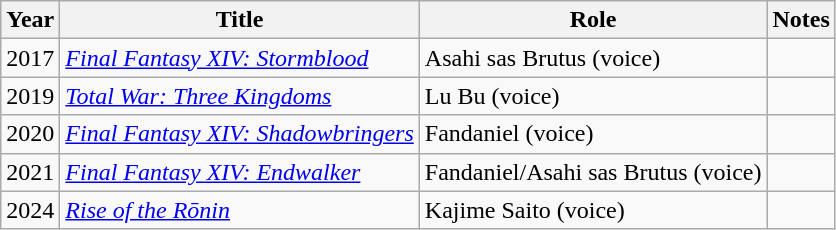<table class="wikitable sortable">
<tr>
<th>Year</th>
<th>Title</th>
<th>Role</th>
<th>Notes</th>
</tr>
<tr>
<td>2017</td>
<td><em><a href='#'>Final Fantasy XIV: Stormblood</a></em></td>
<td>Asahi sas Brutus (voice)</td>
<td></td>
</tr>
<tr>
<td>2019</td>
<td><em><a href='#'>Total War: Three Kingdoms</a></em></td>
<td>Lu Bu (voice)</td>
<td></td>
</tr>
<tr>
<td>2020</td>
<td><em><a href='#'>Final Fantasy XIV: Shadowbringers</a></em></td>
<td>Fandaniel (voice)</td>
<td></td>
</tr>
<tr>
<td>2021</td>
<td><em><a href='#'>Final Fantasy XIV: Endwalker</a></em></td>
<td>Fandaniel/Asahi sas Brutus (voice)</td>
<td></td>
</tr>
<tr>
<td>2024</td>
<td><em><a href='#'>Rise of the Rōnin</a></em></td>
<td>Kajime Saito (voice)</td>
<td></td>
</tr>
</table>
